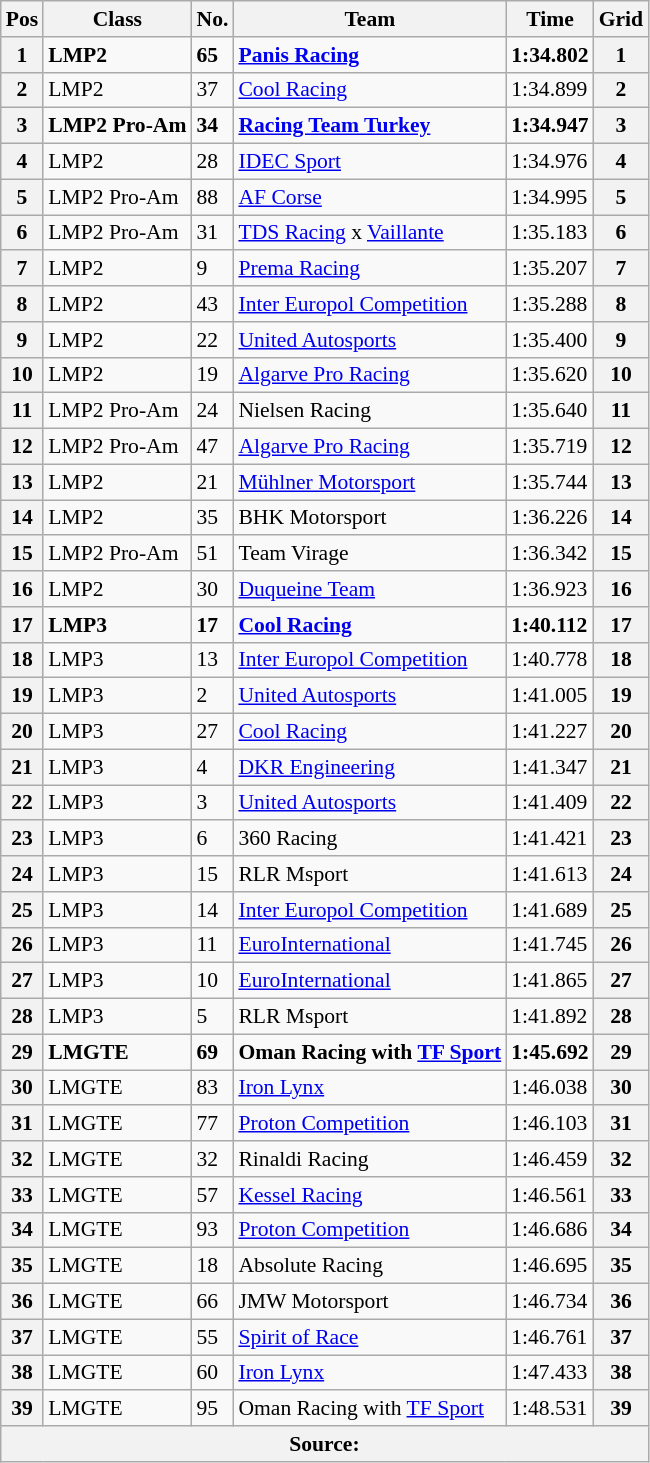<table class="wikitable" style="font-size: 90%;">
<tr>
<th>Pos</th>
<th>Class</th>
<th>No.</th>
<th>Team</th>
<th>Time</th>
<th>Grid</th>
</tr>
<tr>
<th>1</th>
<td><strong>LMP2</strong></td>
<td><strong>65</strong></td>
<td><strong> <a href='#'>Panis Racing</a></strong></td>
<td><strong>1:34.802</strong></td>
<th>1</th>
</tr>
<tr>
<th>2</th>
<td>LMP2</td>
<td>37</td>
<td> <a href='#'>Cool Racing</a></td>
<td>1:34.899</td>
<th>2</th>
</tr>
<tr>
<th>3</th>
<td><strong>LMP2 Pro-Am</strong></td>
<td><strong>34</strong></td>
<td><strong> <a href='#'>Racing Team Turkey</a></strong></td>
<td><strong>1:34.947</strong></td>
<th>3</th>
</tr>
<tr>
<th>4</th>
<td>LMP2</td>
<td>28</td>
<td> <a href='#'>IDEC Sport</a></td>
<td>1:34.976</td>
<th>4</th>
</tr>
<tr>
<th>5</th>
<td>LMP2 Pro-Am</td>
<td>88</td>
<td> <a href='#'>AF Corse</a></td>
<td>1:34.995</td>
<th>5</th>
</tr>
<tr>
<th>6</th>
<td>LMP2 Pro-Am</td>
<td>31</td>
<td> <a href='#'>TDS Racing</a> x <a href='#'>Vaillante</a></td>
<td>1:35.183</td>
<th>6</th>
</tr>
<tr>
<th>7</th>
<td>LMP2</td>
<td>9</td>
<td> <a href='#'>Prema Racing</a></td>
<td>1:35.207</td>
<th>7</th>
</tr>
<tr>
<th>8</th>
<td>LMP2</td>
<td>43</td>
<td> <a href='#'>Inter Europol Competition</a></td>
<td>1:35.288</td>
<th>8</th>
</tr>
<tr>
<th>9</th>
<td>LMP2</td>
<td>22</td>
<td> <a href='#'>United Autosports</a></td>
<td>1:35.400</td>
<th>9</th>
</tr>
<tr>
<th>10</th>
<td>LMP2</td>
<td>19</td>
<td> <a href='#'>Algarve Pro Racing</a></td>
<td>1:35.620</td>
<th>10</th>
</tr>
<tr>
<th>11</th>
<td>LMP2 Pro-Am</td>
<td>24</td>
<td> Nielsen Racing</td>
<td>1:35.640</td>
<th>11</th>
</tr>
<tr>
<th>12</th>
<td>LMP2 Pro-Am</td>
<td>47</td>
<td> <a href='#'>Algarve Pro Racing</a></td>
<td>1:35.719</td>
<th>12</th>
</tr>
<tr>
<th>13</th>
<td>LMP2</td>
<td>21</td>
<td> <a href='#'>Mühlner Motorsport</a></td>
<td>1:35.744</td>
<th>13</th>
</tr>
<tr>
<th>14</th>
<td>LMP2</td>
<td>35</td>
<td> BHK Motorsport</td>
<td>1:36.226</td>
<th>14</th>
</tr>
<tr>
<th>15</th>
<td>LMP2 Pro-Am</td>
<td>51</td>
<td> Team Virage</td>
<td>1:36.342</td>
<th>15</th>
</tr>
<tr>
<th>16</th>
<td>LMP2</td>
<td>30</td>
<td> <a href='#'>Duqueine Team</a></td>
<td>1:36.923</td>
<th>16</th>
</tr>
<tr>
<th>17</th>
<td><strong>LMP3</strong></td>
<td><strong>17</strong></td>
<td><strong> <a href='#'>Cool Racing</a></strong></td>
<td><strong>1:40.112</strong></td>
<th>17</th>
</tr>
<tr>
<th>18</th>
<td>LMP3</td>
<td>13</td>
<td> <a href='#'>Inter Europol Competition</a></td>
<td>1:40.778</td>
<th>18</th>
</tr>
<tr>
<th>19</th>
<td>LMP3</td>
<td>2</td>
<td> <a href='#'>United Autosports</a></td>
<td>1:41.005</td>
<th>19</th>
</tr>
<tr>
<th>20</th>
<td>LMP3</td>
<td>27</td>
<td> <a href='#'>Cool Racing</a></td>
<td>1:41.227</td>
<th>20</th>
</tr>
<tr>
<th>21</th>
<td>LMP3</td>
<td>4</td>
<td> <a href='#'>DKR Engineering</a></td>
<td>1:41.347</td>
<th>21</th>
</tr>
<tr>
<th>22</th>
<td>LMP3</td>
<td>3</td>
<td> <a href='#'>United Autosports</a></td>
<td>1:41.409</td>
<th>22</th>
</tr>
<tr>
<th>23</th>
<td>LMP3</td>
<td>6</td>
<td> 360 Racing</td>
<td>1:41.421</td>
<th>23</th>
</tr>
<tr>
<th>24</th>
<td>LMP3</td>
<td>15</td>
<td> RLR Msport</td>
<td>1:41.613</td>
<th>24</th>
</tr>
<tr>
<th>25</th>
<td>LMP3</td>
<td>14</td>
<td> <a href='#'>Inter Europol Competition</a></td>
<td>1:41.689</td>
<th>25</th>
</tr>
<tr>
<th>26</th>
<td>LMP3</td>
<td>11</td>
<td> <a href='#'>EuroInternational</a></td>
<td>1:41.745</td>
<th>26</th>
</tr>
<tr>
<th>27</th>
<td>LMP3</td>
<td>10</td>
<td> <a href='#'>EuroInternational</a></td>
<td>1:41.865</td>
<th>27</th>
</tr>
<tr>
<th>28</th>
<td>LMP3</td>
<td>5</td>
<td> RLR Msport</td>
<td>1:41.892</td>
<th>28</th>
</tr>
<tr>
<th>29</th>
<td><strong>LMGTE</strong></td>
<td><strong>69</strong></td>
<td><strong> Oman Racing with <a href='#'>TF Sport</a></strong></td>
<td><strong>1:45.692</strong></td>
<th>29</th>
</tr>
<tr>
<th>30</th>
<td>LMGTE</td>
<td>83</td>
<td> <a href='#'>Iron Lynx</a></td>
<td>1:46.038</td>
<th>30</th>
</tr>
<tr>
<th>31</th>
<td>LMGTE</td>
<td>77</td>
<td> <a href='#'>Proton Competition</a></td>
<td>1:46.103</td>
<th>31</th>
</tr>
<tr>
<th>32</th>
<td>LMGTE</td>
<td>32</td>
<td> Rinaldi Racing</td>
<td>1:46.459</td>
<th>32</th>
</tr>
<tr>
<th>33</th>
<td>LMGTE</td>
<td>57</td>
<td> <a href='#'>Kessel Racing</a></td>
<td>1:46.561</td>
<th>33</th>
</tr>
<tr>
<th>34</th>
<td>LMGTE</td>
<td>93</td>
<td> <a href='#'>Proton Competition</a></td>
<td>1:46.686</td>
<th>34</th>
</tr>
<tr>
<th>35</th>
<td>LMGTE</td>
<td>18</td>
<td> Absolute Racing</td>
<td>1:46.695</td>
<th>35</th>
</tr>
<tr>
<th>36</th>
<td>LMGTE</td>
<td>66</td>
<td> JMW Motorsport</td>
<td>1:46.734</td>
<th>36</th>
</tr>
<tr>
<th>37</th>
<td>LMGTE</td>
<td>55</td>
<td> <a href='#'>Spirit of Race</a></td>
<td>1:46.761</td>
<th>37</th>
</tr>
<tr>
<th>38</th>
<td>LMGTE</td>
<td>60</td>
<td> <a href='#'>Iron Lynx</a></td>
<td>1:47.433</td>
<th>38</th>
</tr>
<tr>
<th>39</th>
<td>LMGTE</td>
<td>95</td>
<td> Oman Racing with <a href='#'>TF Sport</a></td>
<td>1:48.531</td>
<th>39</th>
</tr>
<tr>
<th colspan="6">Source:</th>
</tr>
</table>
